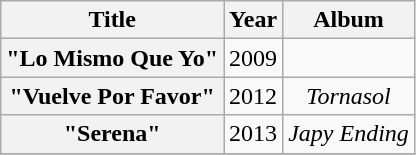<table class="wikitable plainrowheaders" style="text-align:center;">
<tr>
<th scope="col">Title</th>
<th scope="col">Year</th>
<th scope="col">Album</th>
</tr>
<tr>
<th scope="row">"Lo Mismo Que Yo"</th>
<td align="center">2009</td>
<td></td>
</tr>
<tr>
<th scope="row">"Vuelve Por Favor"</th>
<td align="center">2012</td>
<td><em>Tornasol</em></td>
</tr>
<tr>
<th scope="row">"Serena"</th>
<td align="center">2013</td>
<td><em>Japy Ending</em></td>
</tr>
<tr>
</tr>
</table>
